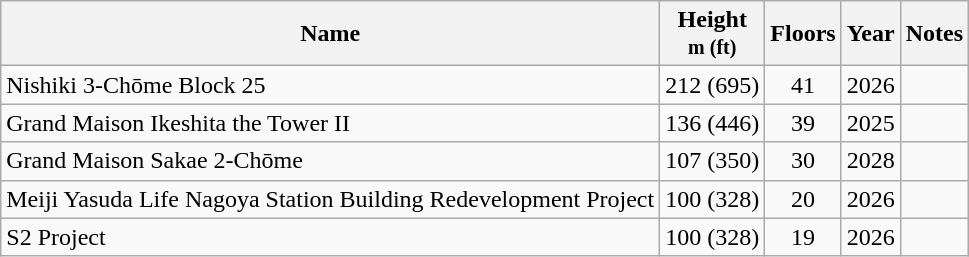<table class="wikitable sortable">
<tr>
<th>Name</th>
<th>Height<br><small>m (ft)</small></th>
<th>Floors</th>
<th>Year</th>
<th class="unsortable">Notes</th>
</tr>
<tr>
<td>Nishiki 3-Chōme Block 25</td>
<td align="center">212 (695)</td>
<td align="center">41</td>
<td align="center">2026</td>
<td></td>
</tr>
<tr>
<td>Grand Maison Ikeshita the Tower II</td>
<td align="center">136 (446)</td>
<td align="center">39</td>
<td align="center">2025</td>
<td></td>
</tr>
<tr>
<td>Grand Maison Sakae 2-Chōme</td>
<td align="center">107 (350)</td>
<td align="center">30</td>
<td align="center">2028</td>
<td></td>
</tr>
<tr>
<td>Meiji Yasuda Life Nagoya Station Building Redevelopment Project</td>
<td align="center">100 (328)</td>
<td align="center">20</td>
<td align="center">2026</td>
<td></td>
</tr>
<tr>
<td>S2 Project</td>
<td align="center">100 (328)</td>
<td align="center">19</td>
<td align="center">2026</td>
<td></td>
</tr>
</table>
